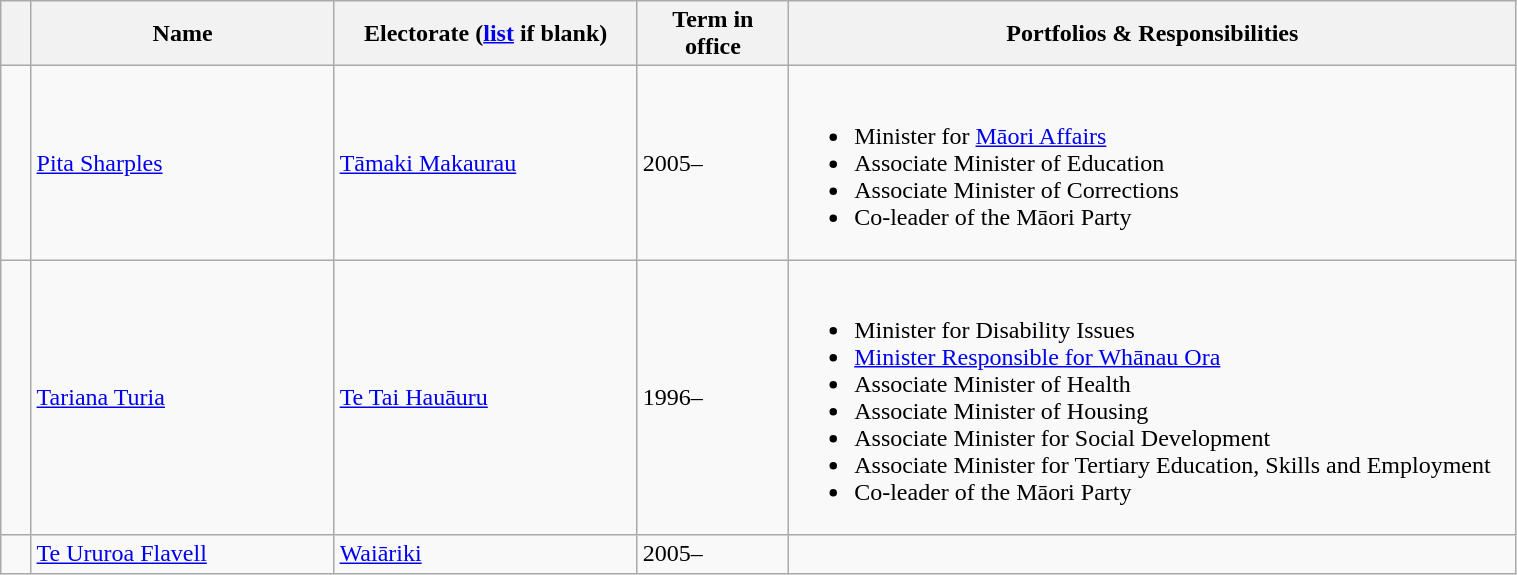<table class="wikitable" style="width:80%;">
<tr>
<th style="width:2%;"></th>
<th style="width:20%;">Name</th>
<th style="width:20%;">Electorate (<a href='#'>list</a> if blank)</th>
<th style="width:10%;">Term in office</th>
<th style="width:48%;">Portfolios & Responsibilities</th>
</tr>
<tr>
<td></td>
<td><a href='#'>Pita Sharples</a></td>
<td><a href='#'>Tāmaki Makaurau</a></td>
<td>2005–</td>
<td><br><ul><li>Minister for <a href='#'>Māori Affairs</a></li><li>Associate Minister of Education</li><li>Associate Minister of Corrections</li><li>Co-leader of the Māori Party</li></ul></td>
</tr>
<tr>
<td></td>
<td><a href='#'>Tariana Turia</a></td>
<td><a href='#'>Te Tai Hauāuru</a></td>
<td>1996–</td>
<td><br><ul><li>Minister for Disability Issues </li><li><a href='#'>Minister Responsible for Whānau Ora</a></li><li>Associate Minister of Health </li><li>Associate Minister of Housing </li><li>Associate Minister for Social Development </li><li>Associate Minister for Tertiary Education, Skills and Employment </li><li>Co-leader of the Māori Party</li></ul></td>
</tr>
<tr>
<td></td>
<td><a href='#'>Te Ururoa Flavell</a></td>
<td><a href='#'>Waiāriki</a></td>
<td>2005–</td>
<td></td>
</tr>
</table>
